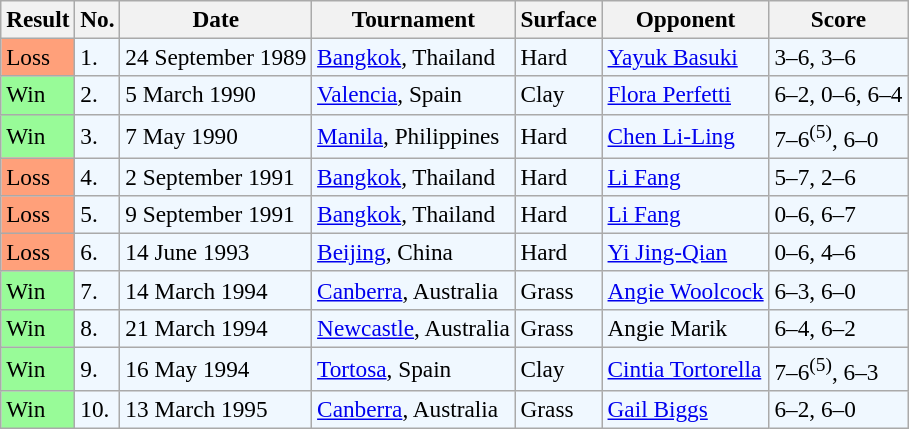<table class="sortable wikitable" style=font-size:97%>
<tr>
<th>Result</th>
<th>No.</th>
<th>Date</th>
<th>Tournament</th>
<th>Surface</th>
<th>Opponent</th>
<th>Score</th>
</tr>
<tr style="background:#f0f8ff;">
<td style="background:#ffa07a;">Loss</td>
<td>1.</td>
<td>24 September 1989</td>
<td><a href='#'>Bangkok</a>, Thailand</td>
<td>Hard</td>
<td> <a href='#'>Yayuk Basuki</a></td>
<td>3–6, 3–6</td>
</tr>
<tr style="background:#f0f8ff;">
<td style="background:#98fb98;">Win</td>
<td>2.</td>
<td>5 March 1990</td>
<td><a href='#'>Valencia</a>, Spain</td>
<td>Clay</td>
<td> <a href='#'>Flora Perfetti</a></td>
<td>6–2, 0–6, 6–4</td>
</tr>
<tr style="background:#f0f8ff;">
<td style="background:#98fb98;">Win</td>
<td>3.</td>
<td>7 May 1990</td>
<td><a href='#'>Manila</a>, Philippines</td>
<td>Hard</td>
<td> <a href='#'>Chen Li-Ling</a></td>
<td>7–6<sup>(5)</sup>, 6–0</td>
</tr>
<tr style="background:#f0f8ff;">
<td style="background:#ffa07a;">Loss</td>
<td>4.</td>
<td>2 September 1991</td>
<td><a href='#'>Bangkok</a>, Thailand</td>
<td>Hard</td>
<td> <a href='#'>Li Fang</a></td>
<td>5–7, 2–6</td>
</tr>
<tr style="background:#f0f8ff;">
<td style="background:#ffa07a;">Loss</td>
<td>5.</td>
<td>9 September 1991</td>
<td><a href='#'>Bangkok</a>, Thailand</td>
<td>Hard</td>
<td> <a href='#'>Li Fang</a></td>
<td>0–6, 6–7</td>
</tr>
<tr style="background:#f0f8ff;">
<td style="background:#ffa07a;">Loss</td>
<td>6.</td>
<td>14 June 1993</td>
<td><a href='#'>Beijing</a>, China</td>
<td>Hard</td>
<td> <a href='#'>Yi Jing-Qian</a></td>
<td>0–6, 4–6</td>
</tr>
<tr style="background:#f0f8ff;">
<td style="background:#98fb98;">Win</td>
<td>7.</td>
<td>14 March 1994</td>
<td><a href='#'>Canberra</a>, Australia</td>
<td>Grass</td>
<td> <a href='#'>Angie Woolcock</a></td>
<td>6–3, 6–0</td>
</tr>
<tr style="background:#f0f8ff;">
<td style="background:#98fb98;">Win</td>
<td>8.</td>
<td>21 March 1994</td>
<td><a href='#'>Newcastle</a>, Australia</td>
<td>Grass</td>
<td> Angie Marik</td>
<td>6–4, 6–2</td>
</tr>
<tr style="background:#f0f8ff;">
<td style="background:#98fb98;">Win</td>
<td>9.</td>
<td>16 May 1994</td>
<td><a href='#'>Tortosa</a>, Spain</td>
<td>Clay</td>
<td> <a href='#'>Cintia Tortorella</a></td>
<td>7–6<sup>(5)</sup>, 6–3</td>
</tr>
<tr style="background:#f0f8ff;">
<td style="background:#98fb98;">Win</td>
<td>10.</td>
<td>13 March 1995</td>
<td><a href='#'>Canberra</a>, Australia</td>
<td>Grass</td>
<td> <a href='#'>Gail Biggs</a></td>
<td>6–2, 6–0</td>
</tr>
</table>
